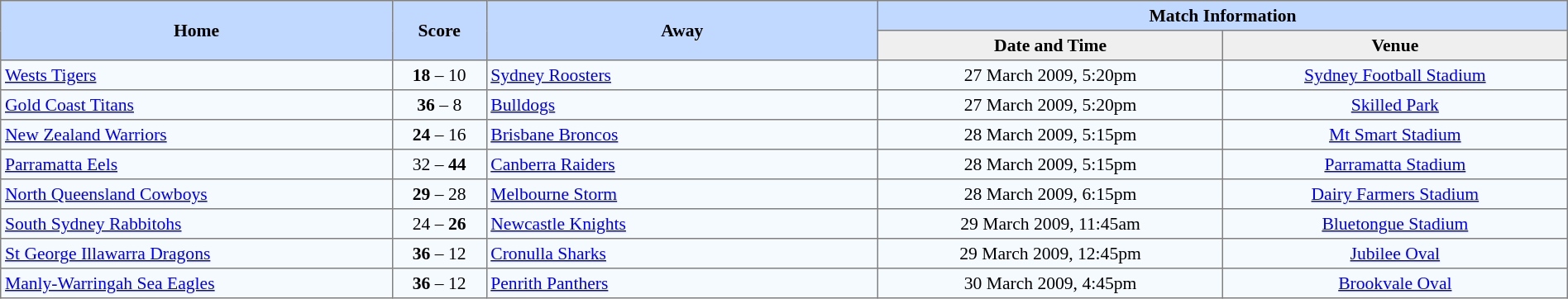<table border="1" cellpadding="3" cellspacing="0" style="border-collapse:collapse; font-size:90%; text-align:center; width:100%;">
<tr style="background:#c1d8ff;">
<th rowspan="2" style="width:25%;">Home</th>
<th rowspan="2" style="width:6%;">Score</th>
<th rowspan="2" style="width:25%;">Away</th>
<th colspan=6>Match Information</th>
</tr>
<tr style="background:#efefef;">
<th width=22%>Date and Time</th>
<th width=22%>Venue</th>
</tr>
<tr style="text-align:center; background:#f5faff;">
<td align=left> <a href='#'>Wests Tigers</a></td>
<td><strong>18</strong> – 10</td>
<td align=left> <a href='#'>Sydney Roosters</a></td>
<td>27 March 2009, 5:20pm</td>
<td><a href='#'>Sydney Football Stadium</a></td>
</tr>
<tr style="text-align:center; background:#f5faff;">
<td align=left> <a href='#'>Gold Coast Titans</a></td>
<td><strong>36</strong> – 8</td>
<td align=left> <a href='#'>Bulldogs</a></td>
<td>27 March 2009, 5:20pm</td>
<td><a href='#'>Skilled Park</a></td>
</tr>
<tr style="text-align:center; background:#f5faff;">
<td align=left> <a href='#'>New Zealand Warriors</a></td>
<td><strong>24</strong> – 16</td>
<td align=left> <a href='#'>Brisbane Broncos</a></td>
<td>28 March 2009, 5:15pm</td>
<td><a href='#'>Mt Smart Stadium</a></td>
</tr>
<tr style="text-align:center; background:#f5faff;">
<td align=left> <a href='#'>Parramatta Eels</a></td>
<td>32 – <strong>44</strong></td>
<td align=left> <a href='#'>Canberra Raiders</a></td>
<td>28 March 2009, 5:15pm</td>
<td><a href='#'>Parramatta Stadium</a></td>
</tr>
<tr style="text-align:center; background:#f5faff;">
<td align=left> <a href='#'>North Queensland Cowboys</a></td>
<td><strong>29</strong> – 28</td>
<td align=left> <a href='#'>Melbourne Storm</a></td>
<td>28 March 2009, 6:15pm</td>
<td><a href='#'>Dairy Farmers Stadium</a></td>
</tr>
<tr style="text-align:center; background:#f5faff;">
<td align=left> <a href='#'>South Sydney Rabbitohs</a></td>
<td>24 – <strong>26</strong></td>
<td align=left> <a href='#'>Newcastle Knights</a></td>
<td>29 March 2009, 11:45am</td>
<td><a href='#'>Bluetongue Stadium</a></td>
</tr>
<tr style="text-align:center; background:#f5faff;">
<td align=left> <a href='#'>St George Illawarra Dragons</a></td>
<td><strong>36</strong> – 12</td>
<td align=left> <a href='#'>Cronulla Sharks</a></td>
<td>29 March 2009, 12:45pm</td>
<td><a href='#'>Jubilee Oval</a></td>
</tr>
<tr style="text-align:center; background:#f5faff;">
<td align=left> <a href='#'>Manly-Warringah Sea Eagles</a></td>
<td><strong>36</strong> – 12</td>
<td align=left> <a href='#'>Penrith Panthers</a></td>
<td>30 March 2009, 4:45pm</td>
<td><a href='#'>Brookvale Oval</a></td>
</tr>
</table>
